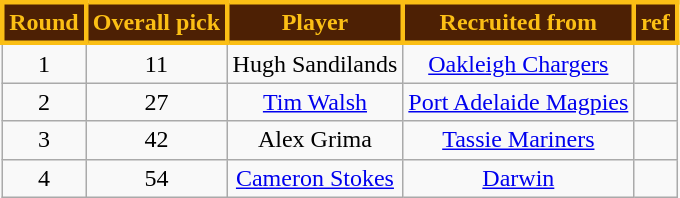<table class="wikitable" style="text-align:center">
<tr>
<th style="background:#4D2004; color:#FBBF15; border:solid #FBBF15">Round</th>
<th style="background:#4D2004; color:#FBBF15; border:solid #FBBF15">Overall pick</th>
<th style="background:#4D2004; color:#FBBF15; border:solid #FBBF15">Player</th>
<th style="background:#4D2004; color:#FBBF15; border:solid #FBBF15">Recruited from</th>
<th style="background:#4D2004; color:#FBBF15; border:solid #FBBF15">ref</th>
</tr>
<tr>
<td>1</td>
<td>11</td>
<td>Hugh Sandilands</td>
<td><a href='#'>Oakleigh Chargers</a></td>
<td></td>
</tr>
<tr>
<td>2</td>
<td>27</td>
<td><a href='#'>Tim Walsh</a></td>
<td><a href='#'>Port Adelaide Magpies</a></td>
<td></td>
</tr>
<tr>
<td>3</td>
<td>42</td>
<td>Alex Grima</td>
<td><a href='#'>Tassie Mariners</a></td>
<td></td>
</tr>
<tr>
<td>4</td>
<td>54</td>
<td><a href='#'>Cameron Stokes</a></td>
<td><a href='#'>Darwin</a></td>
<td></td>
</tr>
</table>
